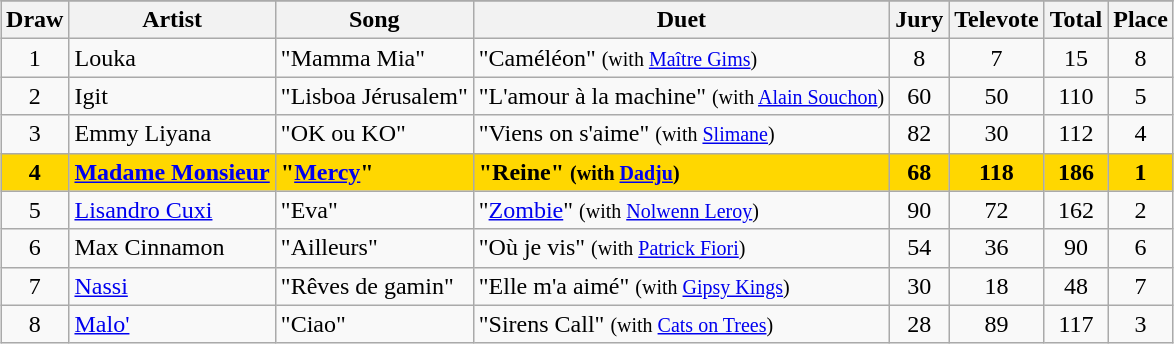<table class="sortable wikitable" style="margin: 1em auto 1em auto; text-align:center;">
<tr>
</tr>
<tr>
<th>Draw</th>
<th>Artist</th>
<th>Song</th>
<th>Duet</th>
<th>Jury</th>
<th>Televote</th>
<th>Total</th>
<th>Place</th>
</tr>
<tr>
<td>1</td>
<td align="left">Louka</td>
<td align="left">"Mamma Mia"</td>
<td align="left">"Caméléon" <small>(with <a href='#'>Maître Gims</a>)</small></td>
<td>8</td>
<td>7</td>
<td>15</td>
<td>8</td>
</tr>
<tr>
<td>2</td>
<td align="left">Igit</td>
<td align="left">"Lisboa Jérusalem"</td>
<td align="left">"L'amour à la machine" <small>(with <a href='#'>Alain Souchon</a>)</small></td>
<td>60</td>
<td>50</td>
<td>110</td>
<td>5</td>
</tr>
<tr>
<td>3</td>
<td align="left">Emmy Liyana</td>
<td align="left">"OK ou KO"</td>
<td align="left">"Viens on s'aime" <small>(with <a href='#'>Slimane</a>)</small></td>
<td>82</td>
<td>30</td>
<td>112</td>
<td>4</td>
</tr>
<tr style="font-weight:bold;background:gold;">
<td>4</td>
<td align="left"><a href='#'>Madame Monsieur</a></td>
<td align="left">"<a href='#'>Mercy</a>"</td>
<td align="left">"Reine" <small>(with <a href='#'>Dadju</a>)</small></td>
<td>68</td>
<td>118</td>
<td>186</td>
<td>1</td>
</tr>
<tr>
<td>5</td>
<td align="left"><a href='#'>Lisandro Cuxi</a></td>
<td align="left">"Eva"</td>
<td align="left">"<a href='#'>Zombie</a>" <small>(with <a href='#'>Nolwenn Leroy</a>)</small></td>
<td>90</td>
<td>72</td>
<td>162</td>
<td>2</td>
</tr>
<tr>
<td>6</td>
<td align="left">Max Cinnamon</td>
<td align="left">"Ailleurs"</td>
<td align="left">"Où je vis" <small>(with <a href='#'>Patrick Fiori</a>)</small></td>
<td>54</td>
<td>36</td>
<td>90</td>
<td>6</td>
</tr>
<tr>
<td>7</td>
<td align="left"><a href='#'>Nassi</a></td>
<td align="left">"Rêves de gamin"</td>
<td align="left">"Elle m'a aimé" <small>(with <a href='#'>Gipsy Kings</a>)</small></td>
<td>30</td>
<td>18</td>
<td>48</td>
<td>7</td>
</tr>
<tr>
<td>8</td>
<td align="left"><a href='#'>Malo'</a></td>
<td align="left">"Ciao"</td>
<td align="left">"Sirens Call" <small>(with <a href='#'>Cats on Trees</a>)</small></td>
<td>28</td>
<td>89</td>
<td>117</td>
<td>3</td>
</tr>
</table>
